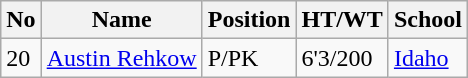<table class="wikitable">
<tr>
<th>No</th>
<th>Name</th>
<th>Position</th>
<th>HT/WT</th>
<th>School</th>
</tr>
<tr>
<td>20</td>
<td><a href='#'>Austin Rehkow</a></td>
<td>P/PK</td>
<td>6'3/200</td>
<td><a href='#'>Idaho</a></td>
</tr>
</table>
